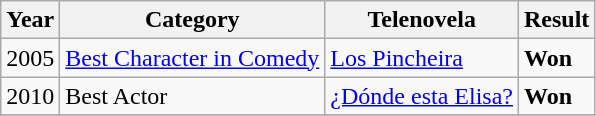<table class="wikitable">
<tr>
<th>Year</th>
<th>Category</th>
<th>Telenovela</th>
<th>Result</th>
</tr>
<tr>
<td>2005</td>
<td><a href='#'>Best Character in Comedy</a></td>
<td><a href='#'>Los Pincheira</a></td>
<td><strong>Won</strong></td>
</tr>
<tr>
<td>2010</td>
<td>Best Actor</td>
<td><a href='#'>¿Dónde esta Elisa?</a></td>
<td><strong>Won</strong></td>
</tr>
<tr>
</tr>
</table>
